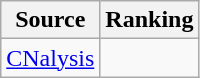<table class="wikitable" style="text-align:center">
<tr>
<th>Source</th>
<th>Ranking</th>
</tr>
<tr>
<td align=left><a href='#'>CNalysis</a></td>
<td></td>
</tr>
</table>
